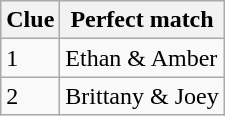<table class="wikitable">
<tr valign="bottom">
<th>Clue</th>
<th>Perfect match</th>
</tr>
<tr valign="top">
<td>1</td>
<td>Ethan & Amber</td>
</tr>
<tr>
<td>2</td>
<td>Brittany & Joey</td>
</tr>
</table>
